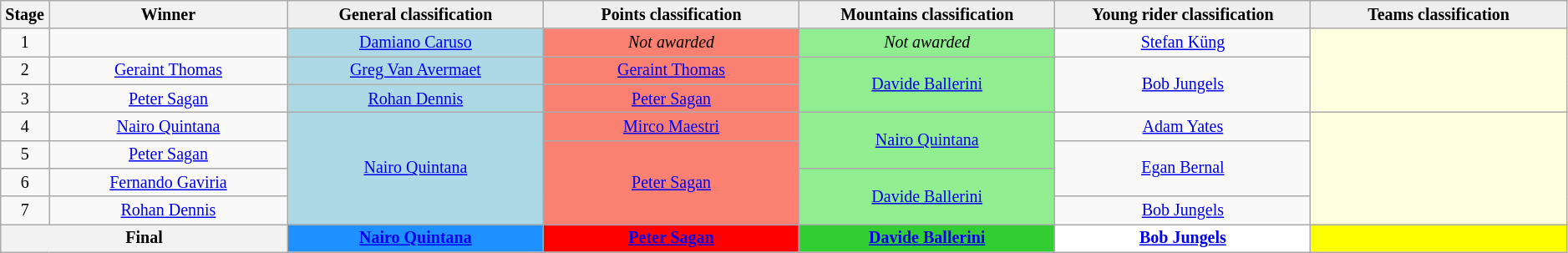<table class="wikitable" style="text-align: center; font-size:smaller;">
<tr>
<th width="1%">Stage</th>
<th width="14%">Winner</th>
<th style="background:#EFEFEF;" width="15%">General classification<br></th>
<th style="background:#EFEFEF;" width="15%">Points classification<br></th>
<th style="background:#EFEFEF;" width="15%">Mountains classification<br></th>
<th style="background:#EFEFEF;" width="15%">Young rider classification<br></th>
<th style="background:#EFEFEF;" width="15%">Teams classification</th>
</tr>
<tr>
<td>1</td>
<td></td>
<td style="background:#ADD8E6;"><a href='#'>Damiano Caruso</a></td>
<td style="background:salmon;"><em>Not awarded</em></td>
<td style="background:lightgreen;"><em>Not awarded</em></td>
<td style="background:offwhite;"><a href='#'>Stefan Küng</a></td>
<td style="background:lightyellow;" rowspan=3></td>
</tr>
<tr>
<td>2</td>
<td><a href='#'>Geraint Thomas</a></td>
<td style="background:#ADD8E6;"><a href='#'>Greg Van Avermaet</a></td>
<td style="background:salmon;"><a href='#'>Geraint Thomas</a></td>
<td style="background:lightgreen;" rowspan=2><a href='#'>Davide Ballerini</a></td>
<td style="background:offwhite;" rowspan=2><a href='#'>Bob Jungels</a></td>
</tr>
<tr>
<td>3</td>
<td><a href='#'>Peter Sagan</a></td>
<td style="background:#ADD8E6;"><a href='#'>Rohan Dennis</a></td>
<td style="background:salmon;"><a href='#'>Peter Sagan</a></td>
</tr>
<tr>
<td>4</td>
<td><a href='#'>Nairo Quintana</a></td>
<td style="background:#ADD8E6;" rowspan=4><a href='#'>Nairo Quintana</a></td>
<td style="background:salmon;"><a href='#'>Mirco Maestri</a></td>
<td style="background:lightgreen;" rowspan=2><a href='#'>Nairo Quintana</a></td>
<td style="background:offwhite;"><a href='#'>Adam Yates</a></td>
<td style="background:lightyellow;" rowspan=4></td>
</tr>
<tr>
<td>5</td>
<td><a href='#'>Peter Sagan</a></td>
<td style="background:salmon;" rowspan=3><a href='#'>Peter Sagan</a></td>
<td style="background:offwhite;" rowspan=2><a href='#'>Egan Bernal</a></td>
</tr>
<tr>
<td>6</td>
<td><a href='#'>Fernando Gaviria</a></td>
<td style="background:lightgreen;" rowspan=2><a href='#'>Davide Ballerini</a></td>
</tr>
<tr>
<td>7</td>
<td><a href='#'>Rohan Dennis</a></td>
<td style="background:offwhite;"><a href='#'>Bob Jungels</a></td>
</tr>
<tr>
<th colspan="2">Final</th>
<th style="background:dodgerblue;"><a href='#'>Nairo Quintana</a></th>
<th style="background:red;"><a href='#'>Peter Sagan</a></th>
<th style="background:limegreen;"><a href='#'>Davide Ballerini</a></th>
<th style="background:white;"><a href='#'>Bob Jungels</a></th>
<th style="background:yellow;"></th>
</tr>
</table>
